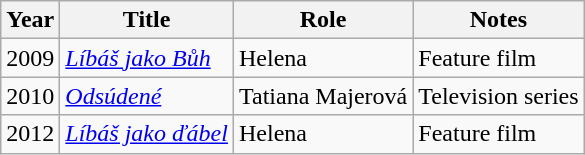<table class="wikitable sortable">
<tr>
<th>Year</th>
<th>Title</th>
<th>Role</th>
<th class="unsortable">Notes</th>
</tr>
<tr>
<td>2009</td>
<td><em><a href='#'>Líbáš jako Bůh</a></em></td>
<td>Helena</td>
<td>Feature film</td>
</tr>
<tr>
<td>2010</td>
<td><em><a href='#'>Odsúdené</a></em></td>
<td>Tatiana Majerová</td>
<td>Television series</td>
</tr>
<tr>
<td>2012</td>
<td><em><a href='#'>Líbáš jako ďábel</a></em></td>
<td>Helena</td>
<td>Feature film</td>
</tr>
</table>
